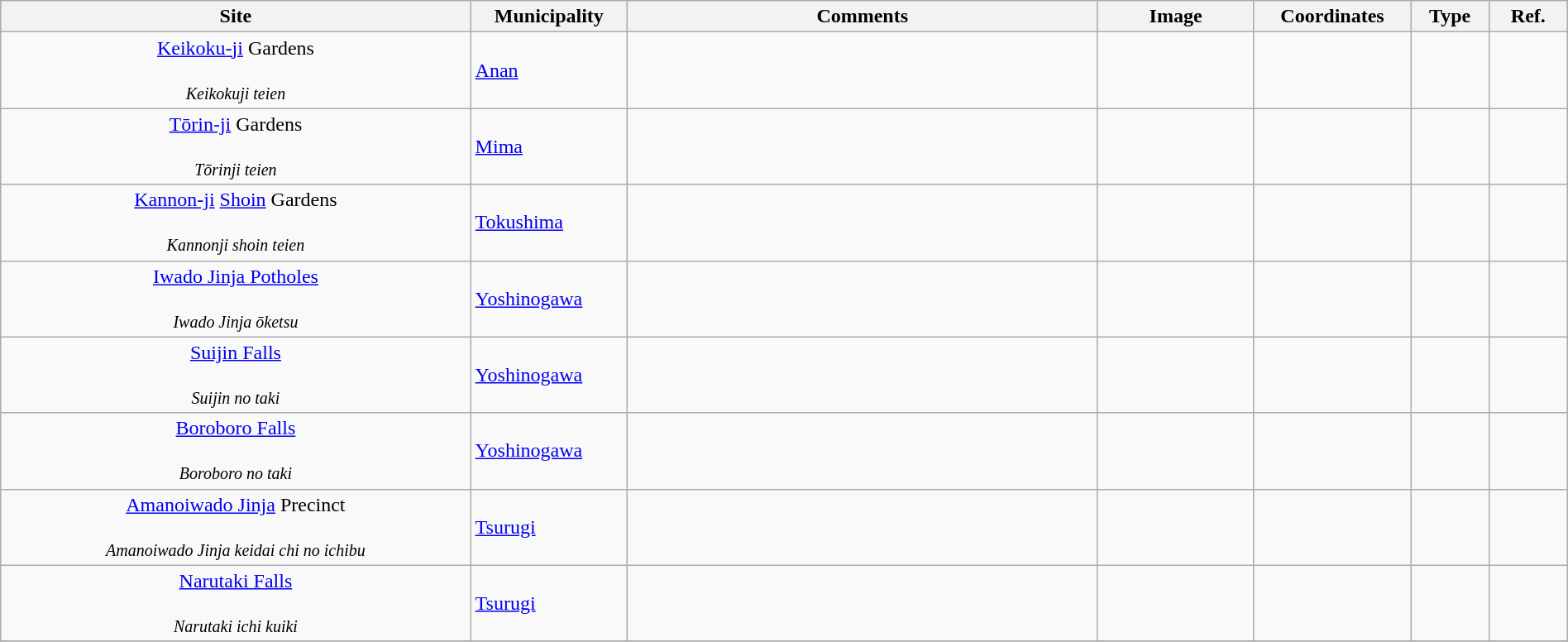<table class="wikitable sortable"  style="width:100%;">
<tr>
<th width="30%" align="left">Site</th>
<th width="10%" align="left">Municipality</th>
<th width="30%" align="left" class="unsortable">Comments</th>
<th width="10%" align="left"  class="unsortable">Image</th>
<th width="10%" align="left" class="unsortable">Coordinates</th>
<th width="5%" align="left">Type</th>
<th width="5%" align="left"  class="unsortable">Ref.</th>
</tr>
<tr>
<td align="center"><a href='#'>Keikoku-ji</a> Gardens<br><br><small><em>Keikokuji teien</em></small></td>
<td><a href='#'>Anan</a></td>
<td></td>
<td></td>
<td></td>
<td></td>
<td></td>
</tr>
<tr>
<td align="center"><a href='#'>Tōrin-ji</a> Gardens<br><br><small><em>Tōrinji teien</em></small></td>
<td><a href='#'>Mima</a></td>
<td></td>
<td></td>
<td></td>
<td></td>
<td></td>
</tr>
<tr>
<td align="center"><a href='#'>Kannon-ji</a> <a href='#'>Shoin</a> Gardens<br><br><small><em>Kannonji shoin teien</em></small></td>
<td><a href='#'>Tokushima</a></td>
<td></td>
<td></td>
<td></td>
<td></td>
<td></td>
</tr>
<tr>
<td align="center"><a href='#'>Iwado Jinja Potholes</a><br><br><small><em>Iwado Jinja ōketsu</em></small></td>
<td><a href='#'>Yoshinogawa</a></td>
<td></td>
<td></td>
<td></td>
<td></td>
<td></td>
</tr>
<tr>
<td align="center"><a href='#'>Suijin Falls</a><br><br><small><em>Suijin no taki</em></small></td>
<td><a href='#'>Yoshinogawa</a></td>
<td></td>
<td></td>
<td></td>
<td></td>
<td></td>
</tr>
<tr>
<td align="center"><a href='#'>Boroboro Falls</a><br><br><small><em>Boroboro no taki</em></small></td>
<td><a href='#'>Yoshinogawa</a></td>
<td></td>
<td></td>
<td></td>
<td></td>
<td></td>
</tr>
<tr>
<td align="center"><a href='#'>Amanoiwado Jinja</a> Precinct<br><br><small><em>Amanoiwado Jinja keidai chi no ichibu</em></small></td>
<td><a href='#'>Tsurugi</a></td>
<td></td>
<td></td>
<td></td>
<td></td>
<td></td>
</tr>
<tr>
<td align="center"><a href='#'>Narutaki Falls</a><br><br><small><em>Narutaki ichi kuiki</em></small></td>
<td><a href='#'>Tsurugi</a></td>
<td></td>
<td></td>
<td></td>
<td></td>
<td></td>
</tr>
<tr>
</tr>
</table>
